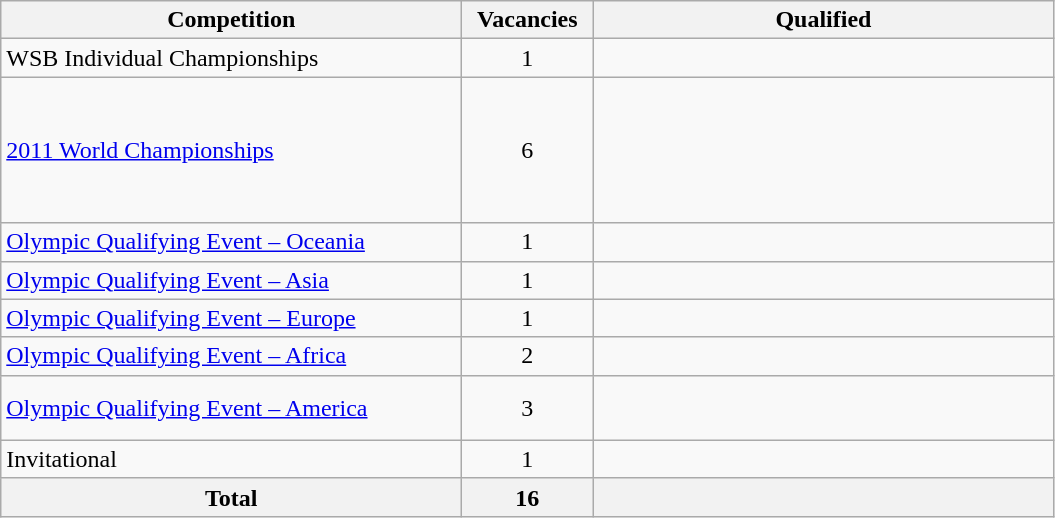<table class = "wikitable">
<tr>
<th width=300>Competition</th>
<th width=80>Vacancies</th>
<th width=300>Qualified</th>
</tr>
<tr>
<td>WSB Individual Championships</td>
<td align="center">1</td>
<td></td>
</tr>
<tr>
<td><a href='#'>2011 World Championships</a></td>
<td align="center">6</td>
<td><br><br><br><br><br></td>
</tr>
<tr>
<td><a href='#'>Olympic Qualifying Event – Oceania</a></td>
<td align="center">1</td>
<td></td>
</tr>
<tr>
<td><a href='#'>Olympic Qualifying Event – Asia</a></td>
<td align="center">1</td>
<td></td>
</tr>
<tr>
<td><a href='#'>Olympic Qualifying Event – Europe</a></td>
<td align="center">1</td>
<td></td>
</tr>
<tr>
<td><a href='#'>Olympic Qualifying Event – Africa</a></td>
<td align="center">2</td>
<td><br><s></s></td>
</tr>
<tr>
<td><a href='#'>Olympic Qualifying Event – America</a></td>
<td align="center">3</td>
<td><br><br></td>
</tr>
<tr>
<td>Invitational</td>
<td align="center">1</td>
<td></td>
</tr>
<tr>
<th>Total</th>
<th>16</th>
<th></th>
</tr>
</table>
